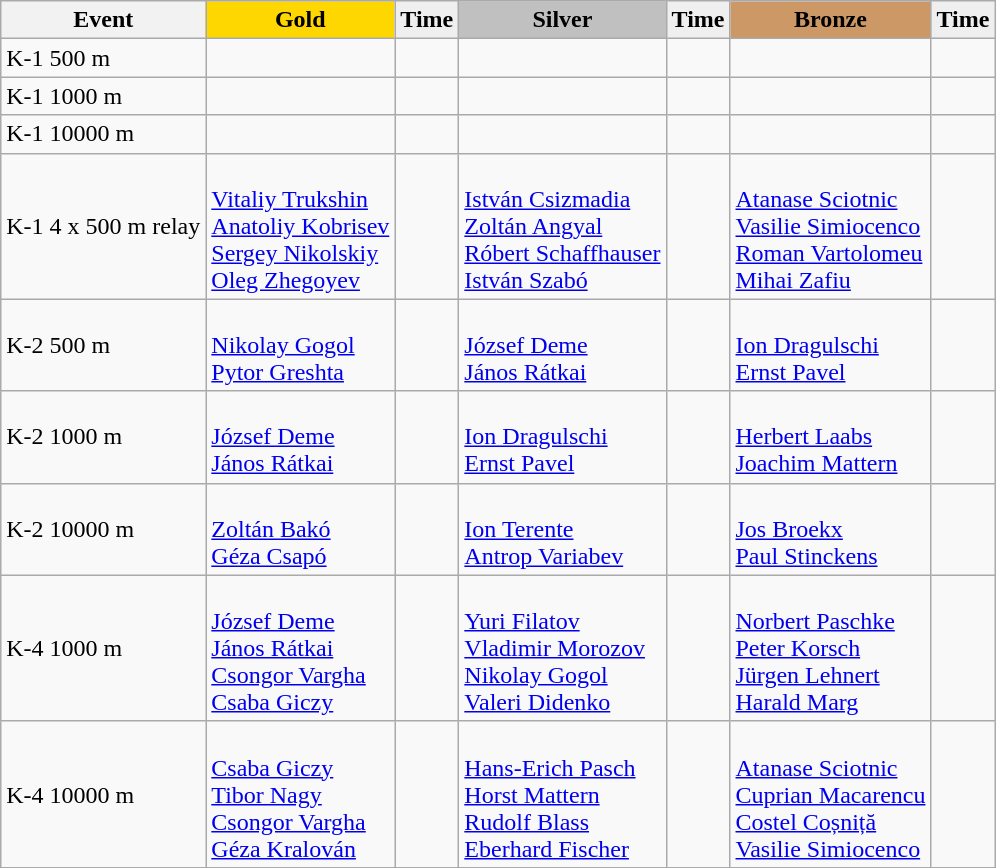<table class="wikitable">
<tr>
<th>Event</th>
<td align=center bgcolor="gold"><strong>Gold</strong></td>
<td align=center bgcolor="EFEFEF"><strong>Time</strong></td>
<td align=center bgcolor="silver"><strong>Silver</strong></td>
<td align=center bgcolor="EFEFEF"><strong>Time</strong></td>
<td align=center bgcolor="CC9966"><strong>Bronze</strong></td>
<td align=center bgcolor="EFEFEF"><strong>Time</strong></td>
</tr>
<tr>
<td>K-1 500 m</td>
<td></td>
<td></td>
<td></td>
<td></td>
<td></td>
<td></td>
</tr>
<tr>
<td>K-1 1000 m</td>
<td></td>
<td></td>
<td></td>
<td></td>
<td></td>
<td></td>
</tr>
<tr>
<td>K-1 10000 m</td>
<td></td>
<td></td>
<td></td>
<td></td>
<td></td>
<td></td>
</tr>
<tr>
<td>K-1 4 x 500 m relay</td>
<td><br><a href='#'>Vitaliy Trukshin</a><br><a href='#'>Anatoliy Kobrisev</a><br><a href='#'>Sergey Nikolskiy</a><br><a href='#'>Oleg Zhegoyev</a></td>
<td></td>
<td><br><a href='#'>István Csizmadia</a><br><a href='#'>Zoltán Angyal</a><br><a href='#'>Róbert Schaffhauser</a><br><a href='#'>István Szabó</a></td>
<td></td>
<td><br><a href='#'>Atanase Sciotnic</a><br><a href='#'>Vasilie Simiocenco</a><br><a href='#'>Roman Vartolomeu</a><br><a href='#'>Mihai Zafiu</a></td>
<td></td>
</tr>
<tr>
<td>K-2 500 m</td>
<td><br><a href='#'>Nikolay Gogol</a><br><a href='#'>Pytor Greshta</a></td>
<td></td>
<td><br><a href='#'>József Deme</a><br><a href='#'>János Rátkai</a></td>
<td></td>
<td><br><a href='#'>Ion Dragulschi</a><br><a href='#'>Ernst Pavel</a></td>
<td></td>
</tr>
<tr>
<td>K-2 1000 m</td>
<td><br><a href='#'>József Deme</a><br><a href='#'>János Rátkai</a></td>
<td></td>
<td><br><a href='#'>Ion Dragulschi</a><br><a href='#'>Ernst Pavel</a></td>
<td></td>
<td><br><a href='#'>Herbert Laabs</a><br><a href='#'>Joachim Mattern</a></td>
<td></td>
</tr>
<tr>
<td>K-2 10000 m</td>
<td><br><a href='#'>Zoltán Bakó</a><br><a href='#'>Géza Csapó</a></td>
<td></td>
<td><br><a href='#'>Ion Terente</a><br><a href='#'>Antrop Variabev</a></td>
<td></td>
<td><br><a href='#'>Jos Broekx</a><br><a href='#'>Paul Stinckens</a></td>
<td></td>
</tr>
<tr>
<td>K-4 1000 m</td>
<td><br><a href='#'>József Deme</a><br><a href='#'>János Rátkai</a><br><a href='#'>Csongor Vargha</a><br><a href='#'>Csaba Giczy</a></td>
<td></td>
<td><br><a href='#'>Yuri Filatov</a><br><a href='#'>Vladimir Morozov</a><br><a href='#'>Nikolay Gogol</a><br><a href='#'>Valeri Didenko</a></td>
<td></td>
<td><br><a href='#'>Norbert Paschke</a><br><a href='#'>Peter Korsch</a><br><a href='#'>Jürgen Lehnert</a><br><a href='#'>Harald Marg</a></td>
<td></td>
</tr>
<tr>
<td>K-4 10000 m</td>
<td><br><a href='#'>Csaba Giczy</a><br><a href='#'>Tibor Nagy</a><br><a href='#'>Csongor Vargha</a><br><a href='#'>Géza Kralován</a></td>
<td></td>
<td><br><a href='#'>Hans-Erich Pasch</a><br><a href='#'>Horst Mattern</a><br><a href='#'>Rudolf Blass</a><br><a href='#'>Eberhard Fischer</a></td>
<td></td>
<td><br><a href='#'>Atanase Sciotnic</a><br><a href='#'>Cuprian Macarencu</a><br><a href='#'>Costel Coșniță</a><br><a href='#'>Vasilie Simiocenco</a></td>
<td></td>
</tr>
</table>
